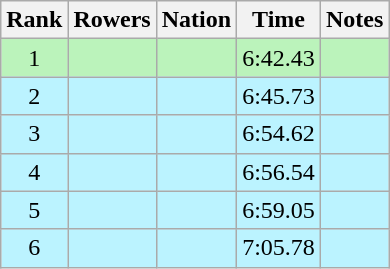<table class="wikitable sortable" style="text-align:center">
<tr>
<th>Rank</th>
<th>Rowers</th>
<th>Nation</th>
<th>Time</th>
<th>Notes</th>
</tr>
<tr bgcolor=bbf3bb>
<td>1</td>
<td align=left data-sort-value="Holmes, Andy"></td>
<td align=left></td>
<td>6:42.43</td>
<td></td>
</tr>
<tr bgcolor=bbf3ff>
<td>2</td>
<td align=left data-sort-value="Dietrich, Frank"></td>
<td align=left></td>
<td>6:45.73</td>
<td></td>
</tr>
<tr bgcolor=bbf3ff>
<td>3</td>
<td align=left data-sort-value="Bauer, Hermann"></td>
<td align=left></td>
<td>6:54.62</td>
<td></td>
</tr>
<tr bgcolor=bbf3ff>
<td>4</td>
<td align=left data-sort-value="Climent, Fernando"></td>
<td align=left></td>
<td>6:56.54</td>
<td></td>
</tr>
<tr bgcolor=bbf3ff>
<td>5</td>
<td align=left data-sort-value="Águila, Claudio"></td>
<td align=left></td>
<td>6:59.05</td>
<td></td>
</tr>
<tr bgcolor=bbf3ff>
<td>6</td>
<td align=left data-sort-value="Andreassen, Ole"></td>
<td align=left></td>
<td>7:05.78</td>
<td></td>
</tr>
</table>
